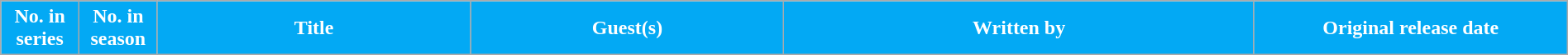<table class="wikitable plainrowheaders" style="width: 100%;">
<tr style="color:white">
<th style="background: #03a9f4; width:5%;">No. in<br>series</th>
<th style="background: #03a9f4; width:5%;">No. in<br>season</th>
<th style="background: #03a9f4; width:20%;">Title</th>
<th style="background: #03a9f4; width:20%;">Guest(s)</th>
<th style="background: #03a9f4; width:30%;">Written by</th>
<th style="background: #03a9f4; width:20%;">Original release date<br>






</th>
</tr>
</table>
